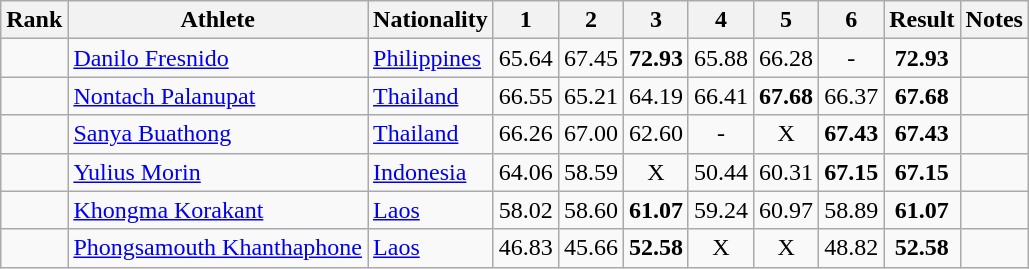<table class="wikitable sortable" style="text-align:center">
<tr>
<th>Rank</th>
<th>Athlete</th>
<th>Nationality</th>
<th>1</th>
<th>2</th>
<th>3</th>
<th>4</th>
<th>5</th>
<th>6</th>
<th>Result</th>
<th>Notes</th>
</tr>
<tr>
<td></td>
<td align=left><a href='#'>Danilo Fresnido</a></td>
<td align=left> <a href='#'>Philippines</a></td>
<td>65.64</td>
<td>67.45</td>
<td><strong>72.93</strong></td>
<td>65.88</td>
<td>66.28</td>
<td>-</td>
<td><strong>72.93</strong></td>
<td></td>
</tr>
<tr>
<td></td>
<td align=left><a href='#'>Nontach Palanupat</a></td>
<td align=left> <a href='#'>Thailand</a></td>
<td>66.55</td>
<td>65.21</td>
<td>64.19</td>
<td>66.41</td>
<td><strong>67.68</strong></td>
<td>66.37</td>
<td><strong>67.68</strong></td>
<td></td>
</tr>
<tr>
<td></td>
<td align=left><a href='#'>Sanya Buathong</a></td>
<td align=left> <a href='#'>Thailand</a></td>
<td>66.26</td>
<td>67.00</td>
<td>62.60</td>
<td>-</td>
<td>X</td>
<td><strong>67.43</strong></td>
<td><strong>67.43</strong></td>
<td></td>
</tr>
<tr>
<td></td>
<td align=left><a href='#'>Yulius Morin</a></td>
<td align=left> <a href='#'>Indonesia</a></td>
<td>64.06</td>
<td>58.59</td>
<td>X</td>
<td>50.44</td>
<td>60.31</td>
<td><strong>67.15</strong></td>
<td><strong>67.15</strong></td>
<td></td>
</tr>
<tr>
<td></td>
<td align=left><a href='#'>Khongma Korakant</a></td>
<td align=left> <a href='#'>Laos</a></td>
<td>58.02</td>
<td>58.60</td>
<td><strong>61.07</strong></td>
<td>59.24</td>
<td>60.97</td>
<td>58.89</td>
<td><strong>61.07</strong></td>
<td></td>
</tr>
<tr>
<td></td>
<td align=left><a href='#'>Phongsamouth Khanthaphone</a></td>
<td align=left> <a href='#'>Laos</a></td>
<td>46.83</td>
<td>45.66</td>
<td><strong>52.58</strong></td>
<td>X</td>
<td>X</td>
<td>48.82</td>
<td><strong>52.58</strong></td>
<td></td>
</tr>
</table>
